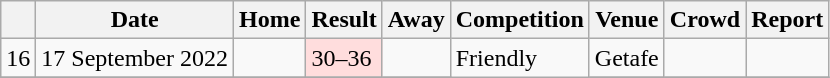<table class="wikitable defaultleft col2right col4center">
<tr>
<th></th>
<th>Date</th>
<th>Home</th>
<th>Result</th>
<th>Away</th>
<th>Competition</th>
<th>Venue</th>
<th>Crowd</th>
<th>Report</th>
</tr>
<tr>
<td>16</td>
<td>17 September 2022</td>
<td></td>
<td style="background-color:#FFDDDD">30–36</td>
<td><strong></strong></td>
<td rowspan=2>Friendly</td>
<td> Getafe</td>
<td></td>
<td></td>
</tr>
<tr>
</tr>
</table>
